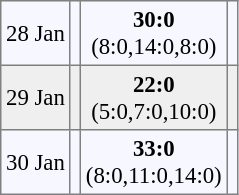<table bgcolor="#f7f8ff" cellpadding="3" cellspacing="0" border="1" style="font-size: 95%; border: gray solid 1px; border-collapse: collapse;">
<tr>
<td>28 Jan</td>
<td></td>
<td align="center"><strong>30:0</strong><br>(8:0,14:0,8:0)</td>
<td></td>
</tr>
<tr bgcolor="#EFEFEF">
<td>29 Jan</td>
<td></td>
<td align="center"><strong>22:0</strong><br>(5:0,7:0,10:0)</td>
<td></td>
</tr>
<tr>
<td>30 Jan</td>
<td></td>
<td align="center"><strong>33:0</strong><br>(8:0,11:0,14:0)</td>
<td></td>
</tr>
</table>
